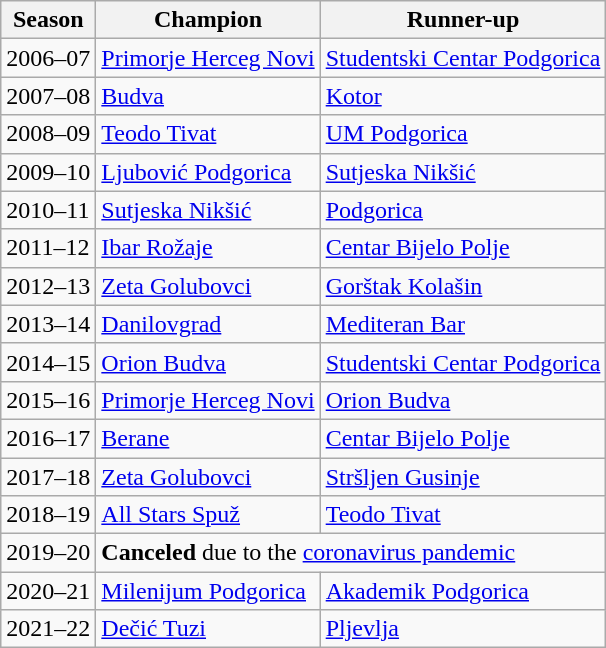<table class="wikitable">
<tr>
<th>Season</th>
<th>Champion</th>
<th>Runner-up</th>
</tr>
<tr>
<td>2006–07</td>
<td><a href='#'>Primorje Herceg Novi</a></td>
<td><a href='#'>Studentski Centar Podgorica</a></td>
</tr>
<tr>
<td>2007–08</td>
<td><a href='#'>Budva</a></td>
<td><a href='#'>Kotor</a></td>
</tr>
<tr>
<td>2008–09</td>
<td><a href='#'>Teodo Tivat</a></td>
<td><a href='#'>UM Podgorica</a></td>
</tr>
<tr>
<td>2009–10</td>
<td><a href='#'>Ljubović Podgorica</a></td>
<td><a href='#'>Sutjeska Nikšić</a></td>
</tr>
<tr>
<td>2010–11</td>
<td><a href='#'>Sutjeska Nikšić</a></td>
<td><a href='#'>Podgorica</a></td>
</tr>
<tr>
<td>2011–12</td>
<td><a href='#'>Ibar Rožaje</a></td>
<td><a href='#'>Centar Bijelo Polje</a></td>
</tr>
<tr>
<td>2012–13</td>
<td><a href='#'>Zeta Golubovci</a></td>
<td><a href='#'>Gorštak Kolašin</a></td>
</tr>
<tr>
<td>2013–14</td>
<td><a href='#'>Danilovgrad</a></td>
<td><a href='#'>Mediteran Bar</a></td>
</tr>
<tr>
<td>2014–15</td>
<td><a href='#'>Orion Budva</a></td>
<td><a href='#'>Studentski Centar Podgorica</a></td>
</tr>
<tr>
<td>2015–16</td>
<td><a href='#'>Primorje Herceg Novi</a></td>
<td><a href='#'>Orion Budva</a></td>
</tr>
<tr>
<td>2016–17</td>
<td><a href='#'>Berane</a></td>
<td><a href='#'>Centar Bijelo Polje</a></td>
</tr>
<tr>
<td>2017–18</td>
<td><a href='#'>Zeta Golubovci</a></td>
<td><a href='#'>Stršljen Gusinje</a></td>
</tr>
<tr>
<td>2018–19</td>
<td><a href='#'>All Stars Spuž</a></td>
<td><a href='#'>Teodo Tivat</a></td>
</tr>
<tr>
<td>2019–20</td>
<td colspan=2><strong>Canceled</strong> due to the <a href='#'>coronavirus pandemic</a></td>
</tr>
<tr>
<td>2020–21</td>
<td><a href='#'>Milenijum Podgorica</a></td>
<td><a href='#'>Akademik Podgorica</a></td>
</tr>
<tr>
<td>2021–22</td>
<td><a href='#'>Dečić Tuzi</a></td>
<td><a href='#'>Pljevlja</a></td>
</tr>
</table>
